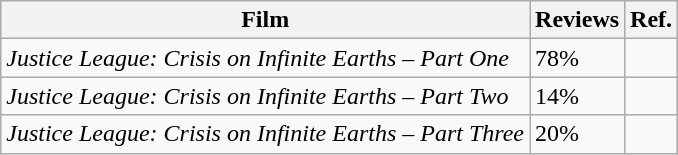<table class="wikitable">
<tr>
<th>Film</th>
<th>Reviews</th>
<th>Ref.</th>
</tr>
<tr>
<td><em>Justice League: Crisis on Infinite Earths – Part One</em></td>
<td>78%</td>
<td></td>
</tr>
<tr>
<td><em>Justice League: Crisis on Infinite Earths – Part Two</em></td>
<td>14%</td>
<td></td>
</tr>
<tr>
<td><em>Justice League: Crisis on Infinite Earths – Part Three</em></td>
<td>20%</td>
<td></td>
</tr>
</table>
